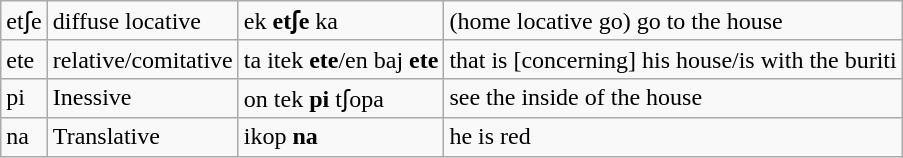<table class="wikitable">
<tr>
<td>etʃe</td>
<td>diffuse locative</td>
<td>ek <strong>etʃe</strong> ka</td>
<td>(home locative go) go to the house</td>
</tr>
<tr>
<td>ete</td>
<td>relative/comitative</td>
<td>ta itek <strong>ete</strong>/en baj <strong>ete</strong></td>
<td>that is [concerning] his house/is with the buriti</td>
</tr>
<tr>
<td>pi</td>
<td>Inessive</td>
<td>on tek <strong>pi</strong> tʃopa</td>
<td>see the inside of the house</td>
</tr>
<tr>
<td>na</td>
<td>Translative</td>
<td>ikop <strong>na</strong></td>
<td>he is red</td>
</tr>
</table>
